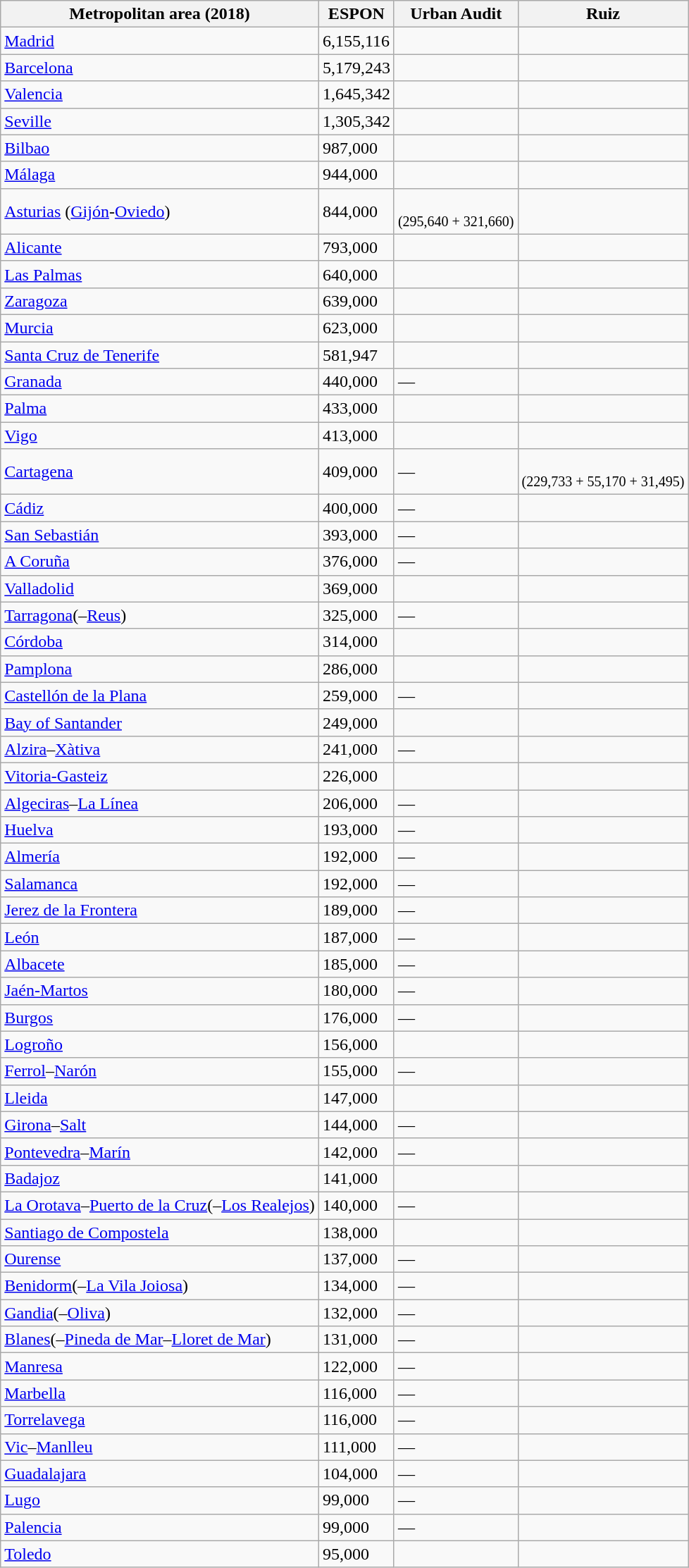<table class="wikitable sortable">
<tr>
<th>Metropolitan area (2018)</th>
<th>ESPON</th>
<th>Urban Audit</th>
<th>Ruiz</th>
</tr>
<tr>
<td><a href='#'>Madrid</a></td>
<td>6,155,116</td>
<td></td>
<td></td>
</tr>
<tr>
<td><a href='#'>Barcelona</a></td>
<td>5,179,243</td>
<td></td>
<td></td>
</tr>
<tr>
<td><a href='#'>Valencia</a></td>
<td>1,645,342</td>
<td></td>
<td></td>
</tr>
<tr>
<td><a href='#'>Seville</a></td>
<td>1,305,342</td>
<td></td>
<td></td>
</tr>
<tr>
<td><a href='#'>Bilbao</a></td>
<td>987,000</td>
<td></td>
<td></td>
</tr>
<tr>
<td><a href='#'>Málaga</a></td>
<td>944,000</td>
<td></td>
<td></td>
</tr>
<tr>
<td><a href='#'>Asturias</a> (<a href='#'>Gijón</a>-<a href='#'>Oviedo</a>)</td>
<td>844,000</td>
<td> <br><small>(295,640 + 321,660)</small></td>
<td></td>
</tr>
<tr>
<td><a href='#'>Alicante</a></td>
<td>793,000</td>
<td></td>
<td></td>
</tr>
<tr>
<td><a href='#'>Las Palmas</a></td>
<td>640,000</td>
<td></td>
<td></td>
</tr>
<tr>
<td><a href='#'>Zaragoza</a></td>
<td>639,000</td>
<td></td>
<td></td>
</tr>
<tr>
<td><a href='#'>Murcia</a></td>
<td>623,000</td>
<td></td>
<td></td>
</tr>
<tr>
<td><a href='#'>Santa Cruz de Tenerife</a></td>
<td>581,947</td>
<td></td>
<td></td>
</tr>
<tr>
<td><a href='#'>Granada</a></td>
<td>440,000</td>
<td>—</td>
<td></td>
</tr>
<tr>
<td><a href='#'>Palma</a></td>
<td>433,000</td>
<td></td>
<td></td>
</tr>
<tr>
<td><a href='#'>Vigo</a></td>
<td>413,000</td>
<td></td>
<td></td>
</tr>
<tr>
<td><a href='#'>Cartagena</a></td>
<td>409,000</td>
<td>—</td>
<td> <br><small>(229,733 + 55,170 + 31,495)</small></td>
</tr>
<tr>
<td><a href='#'>Cádiz</a></td>
<td>400,000</td>
<td>—</td>
<td></td>
</tr>
<tr>
<td><a href='#'>San Sebastián</a></td>
<td>393,000</td>
<td>—</td>
<td></td>
</tr>
<tr>
<td><a href='#'>A Coruña</a></td>
<td>376,000</td>
<td>—</td>
<td></td>
</tr>
<tr>
<td><a href='#'>Valladolid</a></td>
<td>369,000</td>
<td></td>
<td></td>
</tr>
<tr>
<td><a href='#'>Tarragona</a>(–<a href='#'>Reus</a>)</td>
<td>325,000</td>
<td>—</td>
<td></td>
</tr>
<tr>
<td><a href='#'>Córdoba</a></td>
<td>314,000</td>
<td></td>
<td></td>
</tr>
<tr>
<td><a href='#'>Pamplona</a></td>
<td>286,000</td>
<td></td>
<td></td>
</tr>
<tr>
<td><a href='#'>Castellón de la Plana</a></td>
<td>259,000</td>
<td>—</td>
<td></td>
</tr>
<tr>
<td><a href='#'>Bay of Santander</a></td>
<td>249,000</td>
<td></td>
<td></td>
</tr>
<tr>
<td><a href='#'>Alzira</a>–<a href='#'>Xàtiva</a></td>
<td>241,000</td>
<td>—</td>
<td></td>
</tr>
<tr>
<td><a href='#'>Vitoria-Gasteiz</a></td>
<td>226,000</td>
<td></td>
<td></td>
</tr>
<tr>
<td><a href='#'>Algeciras</a>–<a href='#'>La Línea</a></td>
<td>206,000</td>
<td>—</td>
<td></td>
</tr>
<tr>
<td><a href='#'>Huelva</a></td>
<td>193,000</td>
<td>—</td>
<td></td>
</tr>
<tr>
<td><a href='#'>Almería</a></td>
<td>192,000</td>
<td>—</td>
<td></td>
</tr>
<tr>
<td><a href='#'>Salamanca</a></td>
<td>192,000</td>
<td>—</td>
<td></td>
</tr>
<tr>
<td><a href='#'>Jerez de la Frontera</a></td>
<td>189,000</td>
<td>—</td>
<td></td>
</tr>
<tr>
<td><a href='#'>León</a></td>
<td>187,000</td>
<td>—</td>
<td></td>
</tr>
<tr>
<td><a href='#'>Albacete</a></td>
<td>185,000</td>
<td>—</td>
<td></td>
</tr>
<tr>
<td><a href='#'>Jaén-Martos</a></td>
<td>180,000</td>
<td>—</td>
<td></td>
</tr>
<tr>
<td><a href='#'>Burgos</a></td>
<td>176,000</td>
<td>—</td>
<td></td>
</tr>
<tr>
<td><a href='#'>Logroño</a></td>
<td>156,000</td>
<td></td>
<td></td>
</tr>
<tr>
<td><a href='#'>Ferrol</a>–<a href='#'>Narón</a></td>
<td>155,000</td>
<td>—</td>
<td></td>
</tr>
<tr>
<td><a href='#'>Lleida</a></td>
<td>147,000</td>
<td></td>
<td></td>
</tr>
<tr>
<td><a href='#'>Girona</a>–<a href='#'>Salt</a></td>
<td>144,000</td>
<td>—</td>
<td></td>
</tr>
<tr>
<td><a href='#'>Pontevedra</a>–<a href='#'>Marín</a></td>
<td>142,000</td>
<td>—</td>
<td></td>
</tr>
<tr>
<td><a href='#'>Badajoz</a></td>
<td>141,000</td>
<td></td>
<td></td>
</tr>
<tr>
<td><a href='#'>La Orotava</a>–<a href='#'>Puerto de la Cruz</a>(–<a href='#'>Los Realejos</a>)</td>
<td>140,000</td>
<td>—</td>
<td></td>
</tr>
<tr>
<td><a href='#'>Santiago de Compostela</a></td>
<td>138,000</td>
<td></td>
<td></td>
</tr>
<tr>
<td><a href='#'>Ourense</a></td>
<td>137,000</td>
<td>—</td>
<td></td>
</tr>
<tr>
<td><a href='#'>Benidorm</a>(–<a href='#'>La Vila Joiosa</a>)</td>
<td>134,000</td>
<td>—</td>
<td></td>
</tr>
<tr>
<td><a href='#'>Gandia</a>(–<a href='#'>Oliva</a>)</td>
<td>132,000</td>
<td>—</td>
<td></td>
</tr>
<tr>
<td><a href='#'>Blanes</a>(–<a href='#'>Pineda de Mar</a>–<a href='#'>Lloret de Mar</a>)</td>
<td>131,000</td>
<td>—</td>
<td></td>
</tr>
<tr>
<td><a href='#'>Manresa</a></td>
<td>122,000</td>
<td>—</td>
<td></td>
</tr>
<tr>
<td><a href='#'>Marbella</a></td>
<td>116,000</td>
<td>—</td>
<td></td>
</tr>
<tr>
<td><a href='#'>Torrelavega</a></td>
<td>116,000</td>
<td>—</td>
<td></td>
</tr>
<tr>
<td><a href='#'>Vic</a>–<a href='#'>Manlleu</a></td>
<td>111,000</td>
<td>—</td>
<td></td>
</tr>
<tr>
<td><a href='#'>Guadalajara</a></td>
<td>104,000</td>
<td>—</td>
<td></td>
</tr>
<tr>
<td><a href='#'>Lugo</a></td>
<td>99,000</td>
<td>—</td>
<td></td>
</tr>
<tr>
<td><a href='#'>Palencia</a></td>
<td>99,000</td>
<td>—</td>
<td></td>
</tr>
<tr>
<td><a href='#'>Toledo</a></td>
<td>95,000</td>
<td></td>
<td></td>
</tr>
</table>
